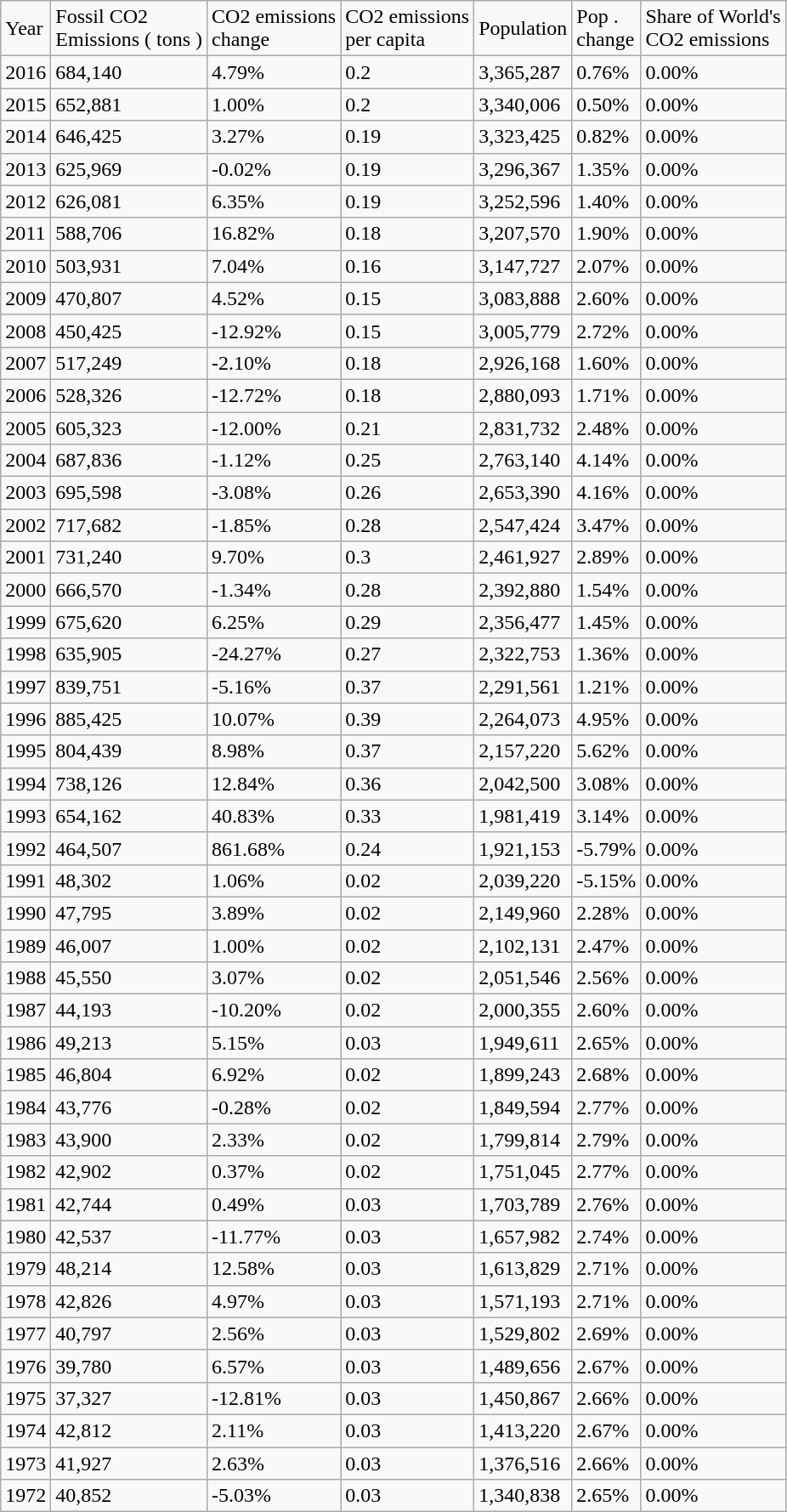<table class="wikitable">
<tr>
<td>Year</td>
<td>Fossil CO2<br>Emissions
( tons )</td>
<td>CO2 emissions<br>change</td>
<td>CO2 emissions<br>per capita</td>
<td>Population</td>
<td>Pop .<br>change</td>
<td>Share of World's<br>CO2 emissions</td>
</tr>
<tr>
<td>2016</td>
<td>684,140</td>
<td>4.79%</td>
<td>0.2</td>
<td>3,365,287</td>
<td>0.76%</td>
<td>0.00%</td>
</tr>
<tr>
<td>2015</td>
<td>652,881</td>
<td>1.00%</td>
<td>0.2</td>
<td>3,340,006</td>
<td>0.50%</td>
<td>0.00%</td>
</tr>
<tr>
<td>2014</td>
<td>646,425</td>
<td>3.27%</td>
<td>0.19</td>
<td>3,323,425</td>
<td>0.82%</td>
<td>0.00%</td>
</tr>
<tr>
<td>2013</td>
<td>625,969</td>
<td>-0.02%</td>
<td>0.19</td>
<td>3,296,367</td>
<td>1.35%</td>
<td>0.00%</td>
</tr>
<tr>
<td>2012</td>
<td>626,081</td>
<td>6.35%</td>
<td>0.19</td>
<td>3,252,596</td>
<td>1.40%</td>
<td>0.00%</td>
</tr>
<tr>
<td>2011</td>
<td>588,706</td>
<td>16.82%</td>
<td>0.18</td>
<td>3,207,570</td>
<td>1.90%</td>
<td>0.00%</td>
</tr>
<tr>
<td>2010</td>
<td>503,931</td>
<td>7.04%</td>
<td>0.16</td>
<td>3,147,727</td>
<td>2.07%</td>
<td>0.00%</td>
</tr>
<tr>
<td>2009</td>
<td>470,807</td>
<td>4.52%</td>
<td>0.15</td>
<td>3,083,888</td>
<td>2.60%</td>
<td>0.00%</td>
</tr>
<tr>
<td>2008</td>
<td>450,425</td>
<td>-12.92%</td>
<td>0.15</td>
<td>3,005,779</td>
<td>2.72%</td>
<td>0.00%</td>
</tr>
<tr>
<td>2007</td>
<td>517,249</td>
<td>-2.10%</td>
<td>0.18</td>
<td>2,926,168</td>
<td>1.60%</td>
<td>0.00%</td>
</tr>
<tr>
<td>2006</td>
<td>528,326</td>
<td>-12.72%</td>
<td>0.18</td>
<td>2,880,093</td>
<td>1.71%</td>
<td>0.00%</td>
</tr>
<tr>
<td>2005</td>
<td>605,323</td>
<td>-12.00%</td>
<td>0.21</td>
<td>2,831,732</td>
<td>2.48%</td>
<td>0.00%</td>
</tr>
<tr>
<td>2004</td>
<td>687,836</td>
<td>-1.12%</td>
<td>0.25</td>
<td>2,763,140</td>
<td>4.14%</td>
<td>0.00%</td>
</tr>
<tr>
<td>2003</td>
<td>695,598</td>
<td>-3.08%</td>
<td>0.26</td>
<td>2,653,390</td>
<td>4.16%</td>
<td>0.00%</td>
</tr>
<tr>
<td>2002</td>
<td>717,682</td>
<td>-1.85%</td>
<td>0.28</td>
<td>2,547,424</td>
<td>3.47%</td>
<td>0.00%</td>
</tr>
<tr>
<td>2001</td>
<td>731,240</td>
<td>9.70%</td>
<td>0.3</td>
<td>2,461,927</td>
<td>2.89%</td>
<td>0.00%</td>
</tr>
<tr>
<td>2000</td>
<td>666,570</td>
<td>-1.34%</td>
<td>0.28</td>
<td>2,392,880</td>
<td>1.54%</td>
<td>0.00%</td>
</tr>
<tr>
<td>1999</td>
<td>675,620</td>
<td>6.25%</td>
<td>0.29</td>
<td>2,356,477</td>
<td>1.45%</td>
<td>0.00%</td>
</tr>
<tr>
<td>1998</td>
<td>635,905</td>
<td>-24.27%</td>
<td>0.27</td>
<td>2,322,753</td>
<td>1.36%</td>
<td>0.00%</td>
</tr>
<tr>
<td>1997</td>
<td>839,751</td>
<td>-5.16%</td>
<td>0.37</td>
<td>2,291,561</td>
<td>1.21%</td>
<td>0.00%</td>
</tr>
<tr>
<td>1996</td>
<td>885,425</td>
<td>10.07%</td>
<td>0.39</td>
<td>2,264,073</td>
<td>4.95%</td>
<td>0.00%</td>
</tr>
<tr>
<td>1995</td>
<td>804,439</td>
<td>8.98%</td>
<td>0.37</td>
<td>2,157,220</td>
<td>5.62%</td>
<td>0.00%</td>
</tr>
<tr>
<td>1994</td>
<td>738,126</td>
<td>12.84%</td>
<td>0.36</td>
<td>2,042,500</td>
<td>3.08%</td>
<td>0.00%</td>
</tr>
<tr>
<td>1993</td>
<td>654,162</td>
<td>40.83%</td>
<td>0.33</td>
<td>1,981,419</td>
<td>3.14%</td>
<td>0.00%</td>
</tr>
<tr>
<td>1992</td>
<td>464,507</td>
<td>861.68%</td>
<td>0.24</td>
<td>1,921,153</td>
<td>-5.79%</td>
<td>0.00%</td>
</tr>
<tr>
<td>1991</td>
<td>48,302</td>
<td>1.06%</td>
<td>0.02</td>
<td>2,039,220</td>
<td>-5.15%</td>
<td>0.00%</td>
</tr>
<tr>
<td>1990</td>
<td>47,795</td>
<td>3.89%</td>
<td>0.02</td>
<td>2,149,960</td>
<td>2.28%</td>
<td>0.00%</td>
</tr>
<tr>
<td>1989</td>
<td>46,007</td>
<td>1.00%</td>
<td>0.02</td>
<td>2,102,131</td>
<td>2.47%</td>
<td>0.00%</td>
</tr>
<tr>
<td>1988</td>
<td>45,550</td>
<td>3.07%</td>
<td>0.02</td>
<td>2,051,546</td>
<td>2.56%</td>
<td>0.00%</td>
</tr>
<tr>
<td>1987</td>
<td>44,193</td>
<td>-10.20%</td>
<td>0.02</td>
<td>2,000,355</td>
<td>2.60%</td>
<td>0.00%</td>
</tr>
<tr>
<td>1986</td>
<td>49,213</td>
<td>5.15%</td>
<td>0.03</td>
<td>1,949,611</td>
<td>2.65%</td>
<td>0.00%</td>
</tr>
<tr>
<td>1985</td>
<td>46,804</td>
<td>6.92%</td>
<td>0.02</td>
<td>1,899,243</td>
<td>2.68%</td>
<td>0.00%</td>
</tr>
<tr>
<td>1984</td>
<td>43,776</td>
<td>-0.28%</td>
<td>0.02</td>
<td>1,849,594</td>
<td>2.77%</td>
<td>0.00%</td>
</tr>
<tr>
<td>1983</td>
<td>43,900</td>
<td>2.33%</td>
<td>0.02</td>
<td>1,799,814</td>
<td>2.79%</td>
<td>0.00%</td>
</tr>
<tr>
<td>1982</td>
<td>42,902</td>
<td>0.37%</td>
<td>0.02</td>
<td>1,751,045</td>
<td>2.77%</td>
<td>0.00%</td>
</tr>
<tr>
<td>1981</td>
<td>42,744</td>
<td>0.49%</td>
<td>0.03</td>
<td>1,703,789</td>
<td>2.76%</td>
<td>0.00%</td>
</tr>
<tr>
<td>1980</td>
<td>42,537</td>
<td>-11.77%</td>
<td>0.03</td>
<td>1,657,982</td>
<td>2.74%</td>
<td>0.00%</td>
</tr>
<tr>
<td>1979</td>
<td>48,214</td>
<td>12.58%</td>
<td>0.03</td>
<td>1,613,829</td>
<td>2.71%</td>
<td>0.00%</td>
</tr>
<tr>
<td>1978</td>
<td>42,826</td>
<td>4.97%</td>
<td>0.03</td>
<td>1,571,193</td>
<td>2.71%</td>
<td>0.00%</td>
</tr>
<tr>
<td>1977</td>
<td>40,797</td>
<td>2.56%</td>
<td>0.03</td>
<td>1,529,802</td>
<td>2.69%</td>
<td>0.00%</td>
</tr>
<tr>
<td>1976</td>
<td>39,780</td>
<td>6.57%</td>
<td>0.03</td>
<td>1,489,656</td>
<td>2.67%</td>
<td>0.00%</td>
</tr>
<tr>
<td>1975</td>
<td>37,327</td>
<td>-12.81%</td>
<td>0.03</td>
<td>1,450,867</td>
<td>2.66%</td>
<td>0.00%</td>
</tr>
<tr>
<td>1974</td>
<td>42,812</td>
<td>2.11%</td>
<td>0.03</td>
<td>1,413,220</td>
<td>2.67%</td>
<td>0.00%</td>
</tr>
<tr>
<td>1973</td>
<td>41,927</td>
<td>2.63%</td>
<td>0.03</td>
<td>1,376,516</td>
<td>2.66%</td>
<td>0.00%</td>
</tr>
<tr>
<td>1972</td>
<td>40,852</td>
<td>-5.03%</td>
<td>0.03</td>
<td>1,340,838</td>
<td>2.65%</td>
<td>0.00%</td>
</tr>
</table>
